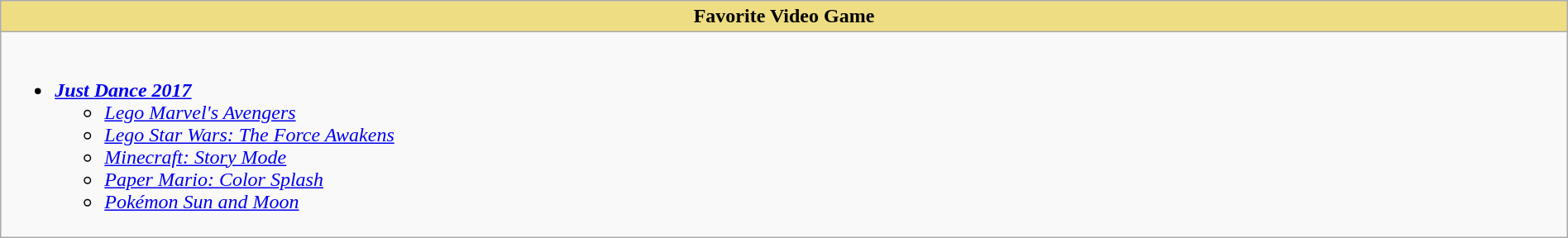<table class="wikitable" style="width:100%;">
<tr>
<th style="background:#EEDD82; width:50%">Favorite Video Game</th>
</tr>
<tr>
<td valign="top"><br><ul><li><strong><em><a href='#'>Just Dance 2017</a></em></strong><ul><li><em><a href='#'>Lego Marvel's Avengers</a></em></li><li><em><a href='#'>Lego Star Wars: The Force Awakens</a></em></li><li><em><a href='#'>Minecraft: Story Mode</a></em></li><li><em><a href='#'>Paper Mario: Color Splash</a></em></li><li><em><a href='#'>Pokémon Sun and Moon</a></em></li></ul></li></ul></td>
</tr>
</table>
